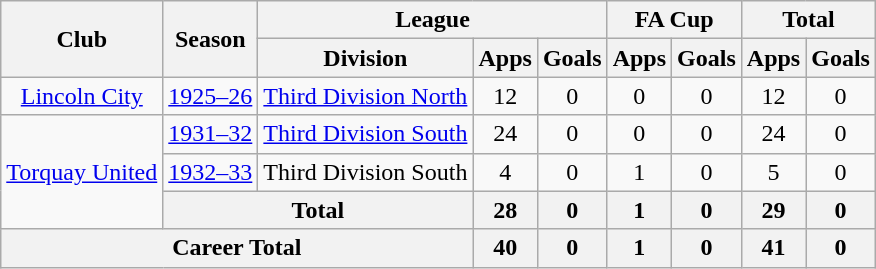<table class="wikitable" style="text-align: center;">
<tr>
<th rowspan="2">Club</th>
<th rowspan="2">Season</th>
<th colspan="3">League</th>
<th colspan="2">FA Cup</th>
<th colspan="2">Total</th>
</tr>
<tr>
<th>Division</th>
<th>Apps</th>
<th>Goals</th>
<th>Apps</th>
<th>Goals</th>
<th>Apps</th>
<th>Goals</th>
</tr>
<tr>
<td><a href='#'>Lincoln City</a></td>
<td><a href='#'>1925–26</a></td>
<td><a href='#'>Third Division North</a></td>
<td>12</td>
<td>0</td>
<td>0</td>
<td>0</td>
<td>12</td>
<td>0</td>
</tr>
<tr>
<td rowspan="3"><a href='#'>Torquay United</a></td>
<td><a href='#'>1931–32</a></td>
<td><a href='#'>Third Division South</a></td>
<td>24</td>
<td>0</td>
<td>0</td>
<td>0</td>
<td>24</td>
<td>0</td>
</tr>
<tr>
<td><a href='#'>1932–33</a></td>
<td>Third Division South</td>
<td>4</td>
<td>0</td>
<td>1</td>
<td>0</td>
<td>5</td>
<td>0</td>
</tr>
<tr>
<th colspan="2">Total</th>
<th>28</th>
<th>0</th>
<th>1</th>
<th>0</th>
<th>29</th>
<th>0</th>
</tr>
<tr>
<th colspan="3">Career Total</th>
<th>40</th>
<th>0</th>
<th>1</th>
<th>0</th>
<th>41</th>
<th>0</th>
</tr>
</table>
